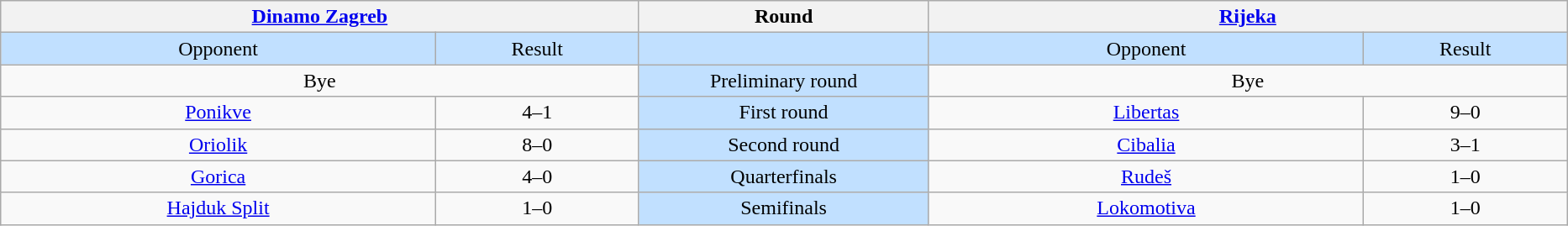<table class="wikitable" style="text-align: center;">
<tr>
<th colspan=2><a href='#'>Dinamo Zagreb</a></th>
<th>Round</th>
<th colspan=2><a href='#'>Rijeka</a></th>
</tr>
<tr bgcolor=#c1e0ff>
<td width=15%>Opponent</td>
<td width=7%>Result</td>
<td width=10%></td>
<td width=15%>Opponent</td>
<td width=7%>Result</td>
</tr>
<tr>
<td rowspan=1 colspan=2 align=center>Bye</td>
<td rowspan=1 bgcolor=#c1e0ff>Preliminary round</td>
<td rowspan=1 colspan=2 align=center>Bye</td>
</tr>
<tr>
<td rowspan=1 align=center><a href='#'>Ponikve</a></td>
<td>4–1</td>
<td rowspan=1 bgcolor=#c1e0ff>First round</td>
<td rowspan=1 align=center><a href='#'>Libertas</a></td>
<td>9–0</td>
</tr>
<tr>
<td rowspan=1 align=center><a href='#'>Oriolik</a></td>
<td>8–0</td>
<td rowspan=1 bgcolor=#c1e0ff>Second round</td>
<td rowspan=1 align=center><a href='#'>Cibalia</a></td>
<td>3–1</td>
</tr>
<tr>
<td rowspan=1 align=center><a href='#'>Gorica</a></td>
<td>4–0</td>
<td bgcolor=#c1e0ff>Quarterfinals</td>
<td rowspan=1 align=center><a href='#'>Rudeš</a></td>
<td>1–0</td>
</tr>
<tr>
<td rowspan=1 align=center><a href='#'>Hajduk Split</a></td>
<td>1–0</td>
<td rowspan=2 bgcolor=#c1e0ff>Semifinals</td>
<td rowspan=1 align=center><a href='#'>Lokomotiva</a></td>
<td>1–0</td>
</tr>
</table>
